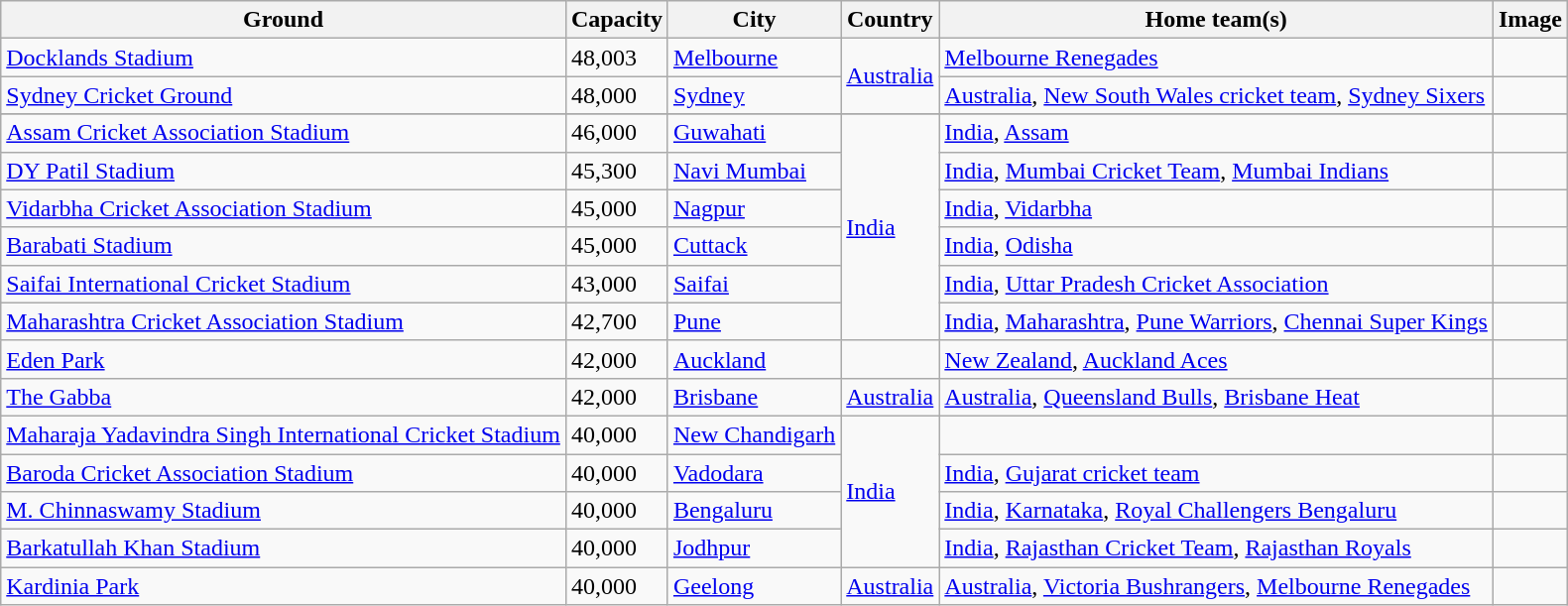<table class="wikitable sortable">
<tr>
<th>Ground</th>
<th>Capacity</th>
<th>City</th>
<th>Country</th>
<th>Home team(s)</th>
<th class=unsortable>Image</th>
</tr>
<tr>
<td><a href='#'>Docklands Stadium</a></td>
<td>48,003</td>
<td><a href='#'>Melbourne</a></td>
<td rowspan="2"> <a href='#'>Australia</a></td>
<td><a href='#'>Melbourne Renegades</a></td>
<td></td>
</tr>
<tr>
<td><a href='#'>Sydney Cricket Ground</a></td>
<td>48,000</td>
<td><a href='#'>Sydney</a></td>
<td><a href='#'>Australia</a>, <a href='#'>New South Wales cricket team</a>, <a href='#'>Sydney Sixers</a></td>
<td></td>
</tr>
<tr>
</tr>
<tr>
<td><a href='#'>Assam Cricket Association Stadium</a></td>
<td>46,000</td>
<td><a href='#'>Guwahati</a></td>
<td rowspan="6"> <a href='#'>India</a></td>
<td><a href='#'>India</a>, <a href='#'>Assam</a></td>
<td></td>
</tr>
<tr>
<td><a href='#'>DY Patil Stadium</a></td>
<td>45,300</td>
<td><a href='#'>Navi Mumbai</a></td>
<td><a href='#'>India</a>, <a href='#'>Mumbai Cricket Team</a>, <a href='#'>Mumbai Indians</a></td>
<td></td>
</tr>
<tr>
<td><a href='#'>Vidarbha Cricket Association Stadium</a></td>
<td>45,000</td>
<td><a href='#'>Nagpur</a></td>
<td><a href='#'>India</a>, <a href='#'>Vidarbha</a></td>
<td></td>
</tr>
<tr>
<td><a href='#'>Barabati Stadium</a></td>
<td>45,000</td>
<td><a href='#'>Cuttack</a></td>
<td><a href='#'>India</a>, <a href='#'>Odisha</a></td>
<td></td>
</tr>
<tr>
<td><a href='#'>Saifai International Cricket Stadium</a></td>
<td>43,000</td>
<td><a href='#'>Saifai</a></td>
<td><a href='#'>India</a>, <a href='#'>Uttar Pradesh Cricket Association</a></td>
<td></td>
</tr>
<tr>
<td><a href='#'>Maharashtra Cricket Association Stadium</a></td>
<td>42,700</td>
<td><a href='#'>Pune</a></td>
<td><a href='#'>India</a>, <a href='#'>Maharashtra</a>, <a href='#'>Pune Warriors</a>, <a href='#'>Chennai Super Kings</a></td>
<td></td>
</tr>
<tr>
<td><a href='#'>Eden Park</a></td>
<td>42,000</td>
<td><a href='#'>Auckland</a></td>
<td></td>
<td><a href='#'>New Zealand</a>, <a href='#'>Auckland Aces</a></td>
<td></td>
</tr>
<tr>
<td><a href='#'>The Gabba</a></td>
<td>42,000</td>
<td><a href='#'>Brisbane</a></td>
<td> <a href='#'>Australia</a></td>
<td><a href='#'>Australia</a>, <a href='#'>Queensland Bulls</a>, <a href='#'>Brisbane Heat</a></td>
<td></td>
</tr>
<tr>
<td><a href='#'>Maharaja Yadavindra Singh International Cricket Stadium</a></td>
<td>40,000</td>
<td><a href='#'>New Chandigarh</a></td>
<td rowspan="4"> <a href='#'>India</a></td>
<td></td>
</tr>
<tr>
<td><a href='#'>Baroda Cricket Association Stadium</a></td>
<td>40,000</td>
<td><a href='#'>Vadodara</a></td>
<td><a href='#'>India</a>, <a href='#'>Gujarat cricket team</a></td>
<td></td>
</tr>
<tr>
<td><a href='#'>M. Chinnaswamy Stadium</a></td>
<td>40,000</td>
<td><a href='#'>Bengaluru</a></td>
<td><a href='#'>India</a>, <a href='#'>Karnataka</a>, <a href='#'>Royal Challengers Bengaluru</a></td>
<td></td>
</tr>
<tr>
<td><a href='#'>Barkatullah Khan Stadium</a></td>
<td>40,000</td>
<td><a href='#'>Jodhpur</a></td>
<td><a href='#'>India</a>, <a href='#'>Rajasthan Cricket Team</a>, <a href='#'>Rajasthan Royals</a></td>
<td></td>
</tr>
<tr>
<td><a href='#'>Kardinia Park</a></td>
<td>40,000</td>
<td><a href='#'>Geelong</a></td>
<td> <a href='#'>Australia</a></td>
<td><a href='#'>Australia</a>, <a href='#'>Victoria Bushrangers</a>, <a href='#'>Melbourne Renegades</a></td>
<td></td>
</tr>
</table>
